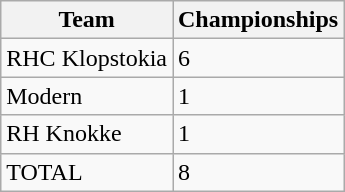<table class="wikitable">
<tr>
<th>Team</th>
<th>Championships</th>
</tr>
<tr>
<td>RHC Klopstokia</td>
<td>6</td>
</tr>
<tr>
<td>Modern</td>
<td>1</td>
</tr>
<tr>
<td>RH Knokke</td>
<td>1</td>
</tr>
<tr>
<td>TOTAL</td>
<td>8</td>
</tr>
</table>
